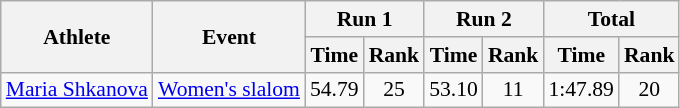<table class=wikitable style=font-size:90%;text-align:center>
<tr>
<th rowspan=2>Athlete</th>
<th rowspan=2>Event</th>
<th colspan=2>Run 1</th>
<th colspan=2>Run 2</th>
<th colspan=2>Total</th>
</tr>
<tr>
<th>Time</th>
<th>Rank</th>
<th>Time</th>
<th>Rank</th>
<th>Time</th>
<th>Rank</th>
</tr>
<tr>
<td align=left><a href='#'>Maria Shkanova</a></td>
<td align=left><a href='#'>Women's slalom</a></td>
<td>54.79</td>
<td>25</td>
<td>53.10</td>
<td>11</td>
<td>1:47.89</td>
<td>20</td>
</tr>
</table>
